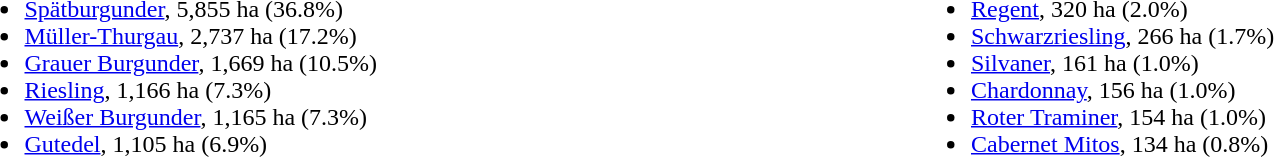<table border="0" width="100%">
<tr ---- valign="top">
<td width="50%"><br><ul><li><a href='#'>Spätburgunder</a>, 5,855 ha (36.8%)</li><li><a href='#'>Müller-Thurgau</a>, 2,737 ha (17.2%)</li><li><a href='#'>Grauer Burgunder</a>, 1,669 ha (10.5%)</li><li><a href='#'>Riesling</a>, 1,166 ha (7.3%)</li><li><a href='#'>Weißer Burgunder</a>, 1,165 ha (7.3%)</li><li><a href='#'>Gutedel</a>, 1,105 ha (6.9%)</li></ul></td>
<td><br><ul><li><a href='#'>Regent</a>, 320 ha (2.0%)</li><li><a href='#'>Schwarzriesling</a>, 266 ha (1.7%)</li><li><a href='#'>Silvaner</a>, 161 ha (1.0%)</li><li><a href='#'>Chardonnay</a>, 156 ha (1.0%)</li><li><a href='#'>Roter Traminer</a>, 154 ha (1.0%)</li><li><a href='#'>Cabernet Mitos</a>, 134 ha (0.8%)</li></ul></td>
</tr>
</table>
